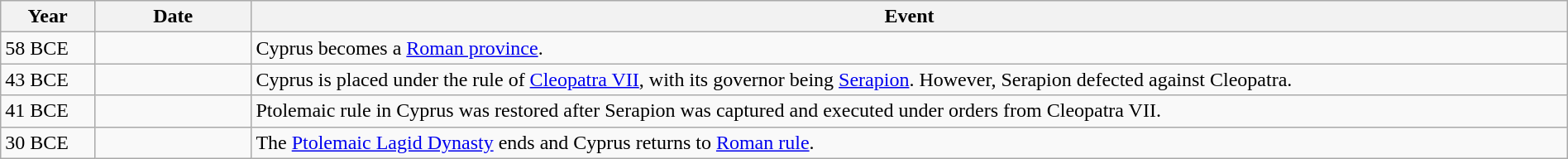<table class="wikitable" width="100%">
<tr>
<th style="width:6%">Year</th>
<th style="width:10%">Date</th>
<th>Event</th>
</tr>
<tr>
<td>58 BCE</td>
<td></td>
<td>Cyprus becomes a <a href='#'>Roman province</a>.</td>
</tr>
<tr>
<td>43 BCE</td>
<td></td>
<td>Cyprus is placed under the rule of <a href='#'>Cleopatra VII</a>, with its governor being <a href='#'>Serapion</a>. However, Serapion defected against Cleopatra.</td>
</tr>
<tr>
<td>41 BCE</td>
<td></td>
<td>Ptolemaic rule in Cyprus was restored after Serapion was captured and executed under orders from Cleopatra VII.</td>
</tr>
<tr>
<td rowspan="2" style="vertical-align:top">30 BCE</td>
<td></td>
<td>The <a href='#'>Ptolemaic Lagid Dynasty</a> ends and Cyprus returns to <a href='#'>Roman rule</a>.</td>
</tr>
</table>
